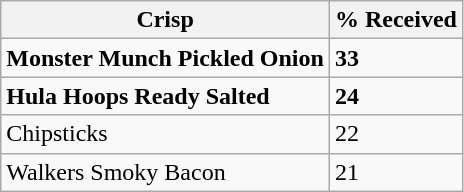<table class="wikitable">
<tr>
<th>Crisp</th>
<th>% Received</th>
</tr>
<tr>
<td><strong>Monster Munch Pickled Onion</strong></td>
<td><strong>33</strong></td>
</tr>
<tr>
<td><strong>Hula Hoops Ready Salted</strong></td>
<td><strong>24</strong></td>
</tr>
<tr>
<td>Chipsticks</td>
<td>22</td>
</tr>
<tr>
<td>Walkers Smoky Bacon</td>
<td>21</td>
</tr>
</table>
